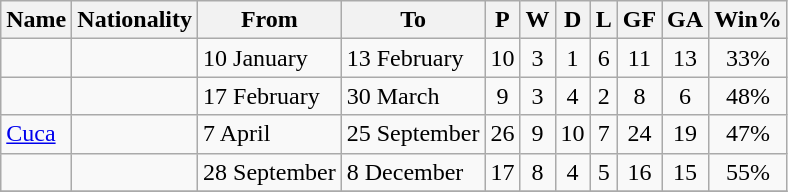<table class="wikitable sortable">
<tr>
<th>Name</th>
<th>Nationality</th>
<th>From</th>
<th class="unsortable">To</th>
<th>P</th>
<th>W</th>
<th>D</th>
<th>L</th>
<th>GF</th>
<th>GA</th>
<th>Win%</th>
</tr>
<tr>
<td align=left></td>
<td></td>
<td align=left>10 January</td>
<td align=left>13 February</td>
<td align=center>10</td>
<td align=center>3</td>
<td align=center>1</td>
<td align=center>6</td>
<td align=center>11</td>
<td align=center>13</td>
<td align=center>33%</td>
</tr>
<tr>
<td align=left></td>
<td></td>
<td align=left>17 February</td>
<td align=left>30 March</td>
<td align=center>9</td>
<td align=center>3</td>
<td align=center>4</td>
<td align=center>2</td>
<td align=center>8</td>
<td align=center>6</td>
<td align=center>48%</td>
</tr>
<tr>
<td align=left><a href='#'>Cuca</a></td>
<td></td>
<td align=left>7 April</td>
<td align=left>25 September</td>
<td align=center>26</td>
<td align=center>9</td>
<td align=center>10</td>
<td align=center>7</td>
<td align=center>24</td>
<td align=center>19</td>
<td align=center>47%</td>
</tr>
<tr>
<td align=left></td>
<td></td>
<td align=left>28 September</td>
<td align=left>8 December</td>
<td align=center>17</td>
<td align=center>8</td>
<td align=center>4</td>
<td align=center>5</td>
<td align=center>16</td>
<td align=center>15</td>
<td align=center>55%</td>
</tr>
<tr>
</tr>
</table>
